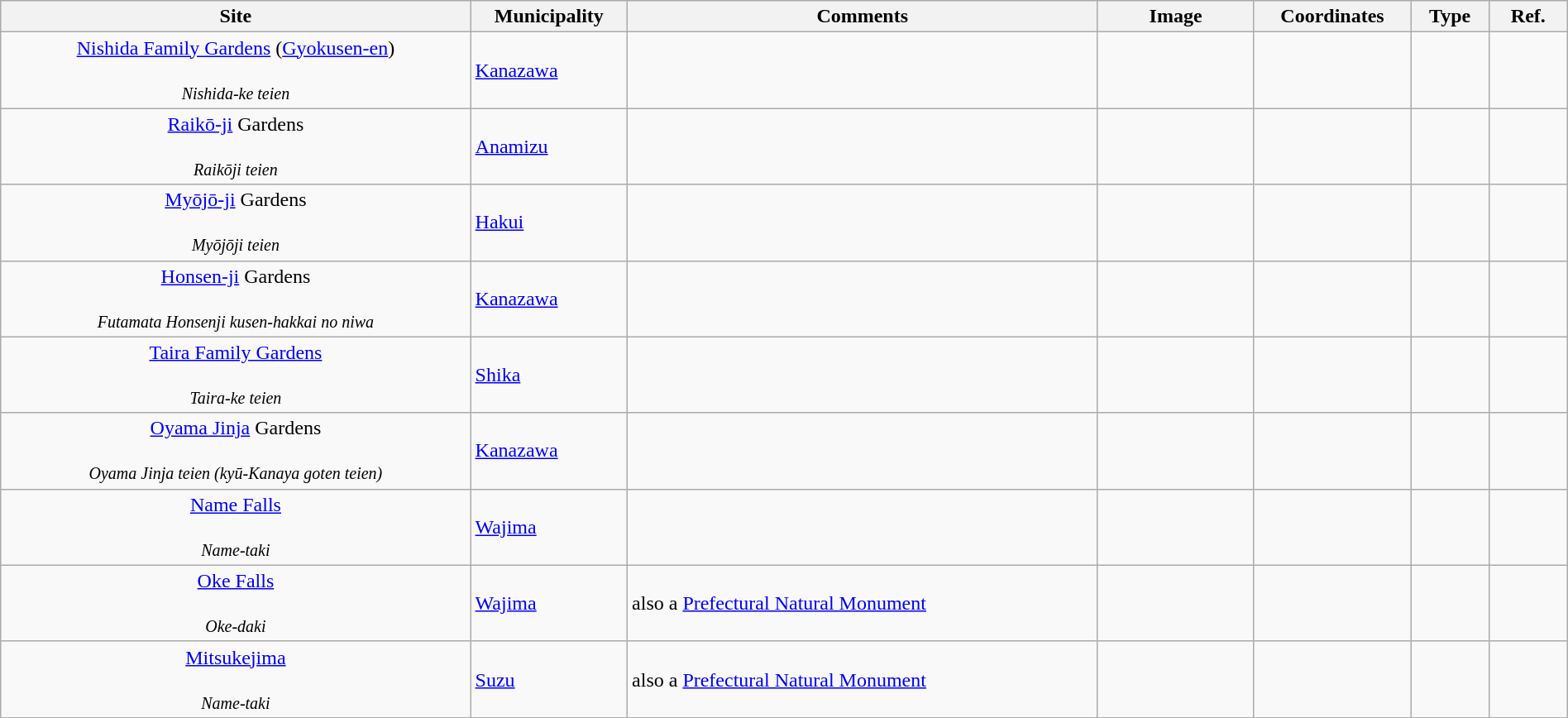<table class="wikitable sortable"  style="width:100%;">
<tr>
<th width="30%" align="left">Site</th>
<th width="10%" align="left">Municipality</th>
<th width="30%" align="left" class="unsortable">Comments</th>
<th width="10%" align="left"  class="unsortable">Image</th>
<th width="10%" align="left" class="unsortable">Coordinates</th>
<th width="5%" align="left">Type</th>
<th width="5%" align="left"  class="unsortable">Ref.</th>
</tr>
<tr>
<td align="center"><a href='#'>Nishida Family Gardens</a> (<a href='#'>Gyokusen-en</a>)<br><br><small><em>Nishida-ke teien</em></small></td>
<td><a href='#'>Kanazawa</a></td>
<td></td>
<td></td>
<td></td>
<td></td>
<td></td>
</tr>
<tr>
<td align="center"><a href='#'>Raikō-ji</a> Gardens<br><br><small><em>Raikōji teien</em></small></td>
<td><a href='#'>Anamizu</a></td>
<td></td>
<td></td>
<td></td>
<td></td>
<td></td>
</tr>
<tr>
<td align="center"><a href='#'>Myōjō-ji</a> Gardens<br><br><small><em>Myōjōji teien</em></small></td>
<td><a href='#'>Hakui</a></td>
<td></td>
<td></td>
<td></td>
<td></td>
<td></td>
</tr>
<tr>
<td align="center"><a href='#'>Honsen-ji</a> Gardens<br><br><small><em>Futamata Honsenji kusen-hakkai no niwa</em></small></td>
<td><a href='#'>Kanazawa</a></td>
<td></td>
<td></td>
<td></td>
<td></td>
<td></td>
</tr>
<tr>
<td align="center"><a href='#'>Taira Family Gardens</a><br><br><small><em>Taira-ke teien</em></small></td>
<td><a href='#'>Shika</a></td>
<td></td>
<td></td>
<td></td>
<td></td>
<td></td>
</tr>
<tr>
<td align="center"><a href='#'>Oyama Jinja</a> Gardens<br><br><small><em>Oyama Jinja teien (kyū-Kanaya goten teien)</em></small></td>
<td><a href='#'>Kanazawa</a></td>
<td></td>
<td></td>
<td></td>
<td></td>
<td></td>
</tr>
<tr>
<td align="center"><a href='#'>Name Falls</a><br><br><small><em>Name-taki</em></small></td>
<td><a href='#'>Wajima</a></td>
<td></td>
<td></td>
<td></td>
<td></td>
<td></td>
</tr>
<tr>
<td align="center"><a href='#'>Oke Falls</a><br><br><small><em>Oke-daki</em></small></td>
<td><a href='#'>Wajima</a></td>
<td>also a <a href='#'>Prefectural Natural Monument</a></td>
<td></td>
<td></td>
<td></td>
<td></td>
</tr>
<tr>
<td align="center"><a href='#'>Mitsukejima</a><br><br><small><em>Name-taki</em></small></td>
<td><a href='#'>Suzu</a></td>
<td>also a <a href='#'>Prefectural Natural Monument</a></td>
<td></td>
<td></td>
<td></td>
<td></td>
</tr>
<tr>
</tr>
</table>
